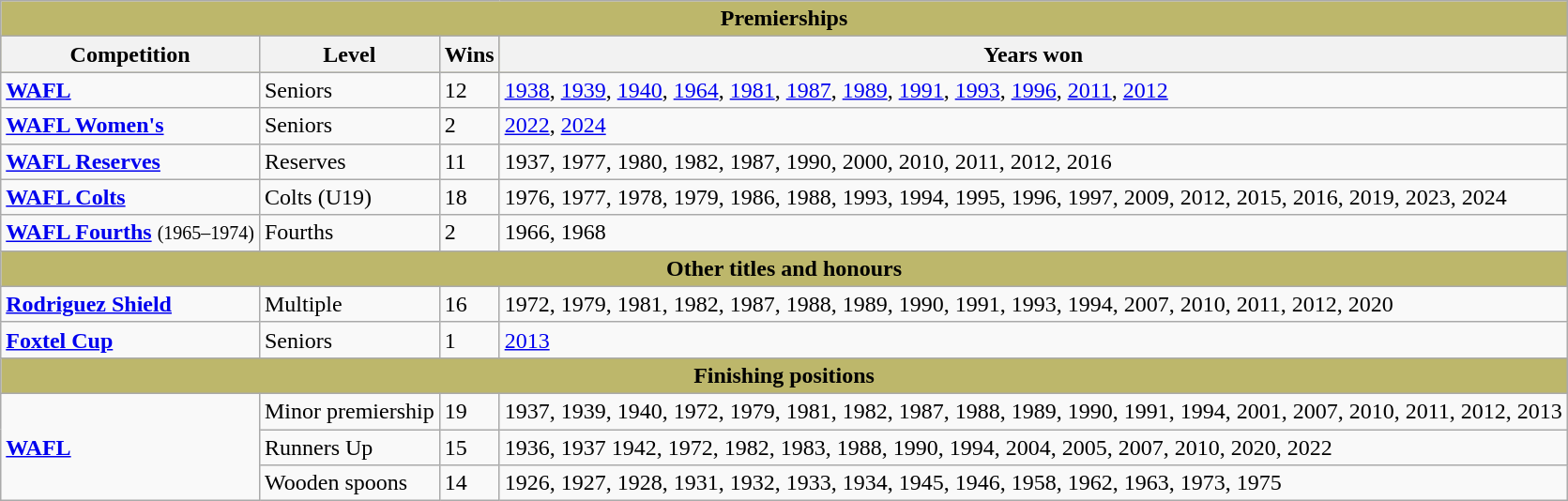<table class="wikitable">
<tr>
<td colspan="4" style="background:#bdb76b;" align="center"><strong>Premierships</strong></td>
</tr>
<tr style="background:#bdb76b;">
<th>Competition</th>
<th>Level</th>
<th>Wins</th>
<th>Years won</th>
</tr>
<tr>
<td><strong><a href='#'>WAFL</a></strong></td>
<td>Seniors</td>
<td>12</td>
<td><a href='#'>1938</a>, <a href='#'>1939</a>, <a href='#'>1940</a>, <a href='#'>1964</a>, <a href='#'>1981</a>, <a href='#'>1987</a>, <a href='#'>1989</a>, <a href='#'>1991</a>, <a href='#'>1993</a>, <a href='#'>1996</a>, <a href='#'>2011</a>, <a href='#'>2012</a></td>
</tr>
<tr>
<td><strong><a href='#'>WAFL Women's</a></strong></td>
<td>Seniors</td>
<td>2</td>
<td><a href='#'>2022</a>, <a href='#'>2024</a></td>
</tr>
<tr>
<td><strong><a href='#'>WAFL Reserves</a></strong></td>
<td>Reserves</td>
<td>11</td>
<td>1937, 1977, 1980, 1982, 1987, 1990, 2000, 2010, 2011, 2012, 2016</td>
</tr>
<tr>
<td><strong><a href='#'>WAFL Colts</a></strong></td>
<td>Colts (U19)</td>
<td>18</td>
<td>1976, 1977, 1978, 1979, 1986, 1988, 1993, 1994, 1995, 1996, 1997, 2009, 2012, 2015, 2016, 2019, 2023, 2024</td>
</tr>
<tr>
<td><strong><a href='#'>WAFL Fourths</a></strong> <small>(1965–1974)</small></td>
<td>Fourths</td>
<td>2</td>
<td>1966, 1968</td>
</tr>
<tr>
<td colspan="4" style="background:#bdb76b;" align="center"><strong>Other titles and honours</strong></td>
</tr>
<tr>
<td><strong><a href='#'>Rodriguez Shield</a></strong></td>
<td>Multiple</td>
<td>16</td>
<td>1972, 1979, 1981, 1982, 1987, 1988, 1989, 1990, 1991, 1993, 1994, 2007, 2010, 2011, 2012, 2020</td>
</tr>
<tr>
<td><strong><a href='#'>Foxtel Cup</a></strong></td>
<td>Seniors</td>
<td>1</td>
<td><a href='#'>2013</a></td>
</tr>
<tr>
<td colspan="4" style="background:#bdb76b;" align="center"><strong>Finishing positions</strong></td>
</tr>
<tr>
<td rowspan=3 scope="row" style="text-align: left"><strong><a href='#'>WAFL</a></strong></td>
<td>Minor premiership</td>
<td>19</td>
<td>1937, 1939, 1940, 1972, 1979, 1981, 1982, 1987, 1988, 1989, 1990, 1991, 1994, 2001, 2007, 2010, 2011, 2012, 2013</td>
</tr>
<tr>
<td>Runners Up</td>
<td>15</td>
<td>1936, 1937 1942, 1972, 1982, 1983, 1988, 1990, 1994, 2004, 2005, 2007, 2010, 2020, 2022</td>
</tr>
<tr>
<td>Wooden spoons</td>
<td>14</td>
<td>1926, 1927, 1928, 1931, 1932, 1933, 1934, 1945, 1946, 1958, 1962, 1963, 1973, 1975</td>
</tr>
</table>
